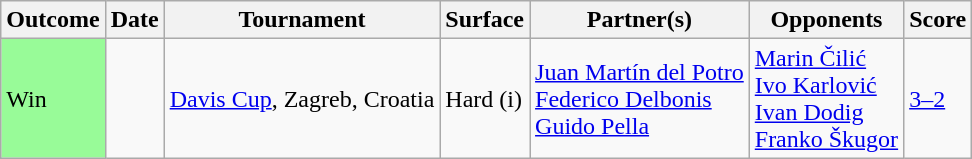<table class="sortable wikitable">
<tr>
<th>Outcome</th>
<th>Date</th>
<th>Tournament</th>
<th>Surface</th>
<th>Partner(s)</th>
<th>Opponents</th>
<th class=unsortable>Score</th>
</tr>
<tr>
<td bgcolor=98FB98>Win</td>
<td><a href='#'></a></td>
<td><a href='#'>Davis Cup</a>, Zagreb, Croatia</td>
<td>Hard (i)</td>
<td> <a href='#'>Juan Martín del Potro</a> <br>  <a href='#'>Federico Delbonis</a> <br>  <a href='#'>Guido Pella</a></td>
<td> <a href='#'>Marin Čilić</a> <br>  <a href='#'>Ivo Karlović</a> <br>  <a href='#'>Ivan Dodig</a> <br>  <a href='#'>Franko Škugor</a></td>
<td><a href='#'>3–2</a></td>
</tr>
</table>
